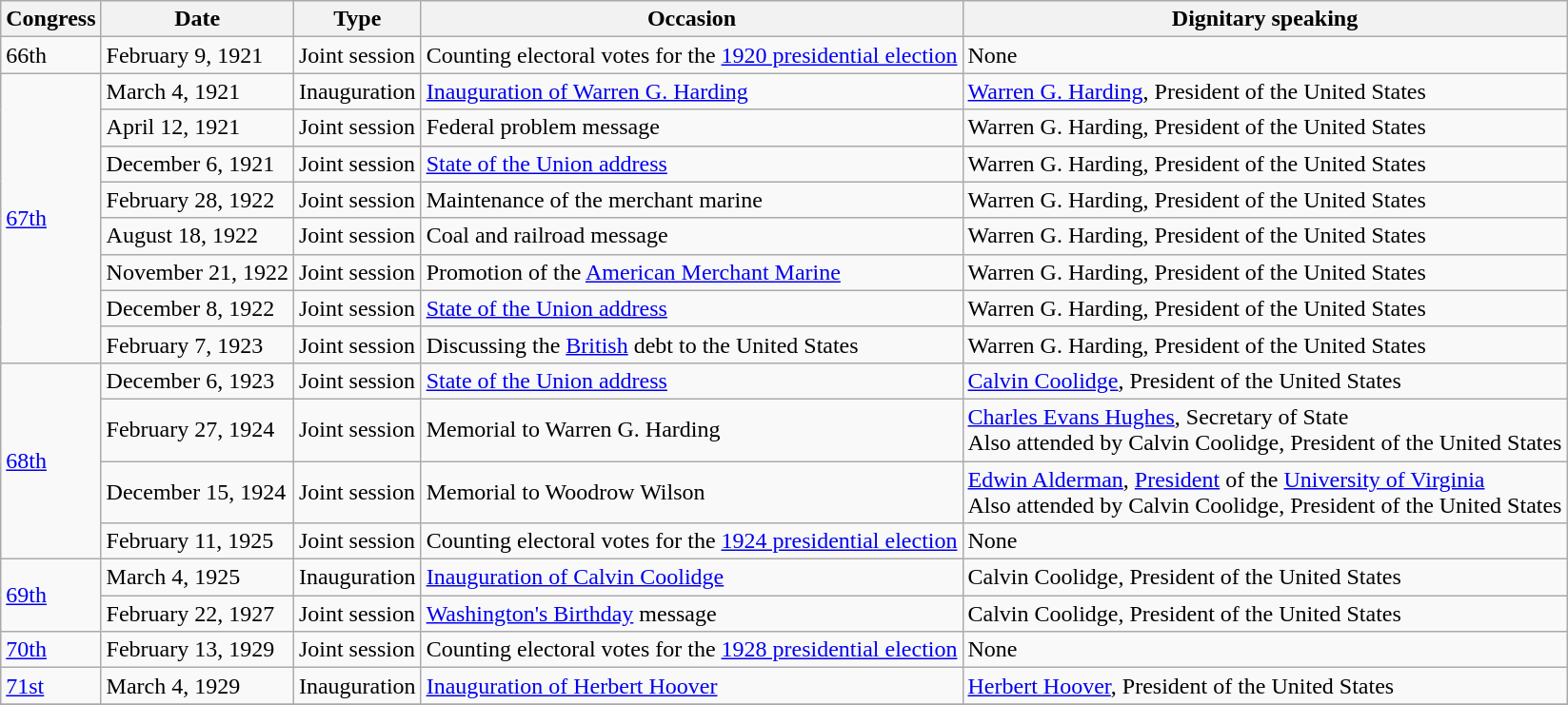<table class="wikitable sortable">
<tr>
<th>Congress</th>
<th>Date</th>
<th>Type</th>
<th>Occasion</th>
<th>Dignitary speaking</th>
</tr>
<tr>
<td>66th</td>
<td>February 9, 1921</td>
<td>Joint session</td>
<td>Counting electoral votes for the <a href='#'>1920 presidential election</a></td>
<td>None</td>
</tr>
<tr>
<td rowspan="8"><a href='#'>67th</a></td>
<td>March 4, 1921</td>
<td>Inauguration</td>
<td><a href='#'>Inauguration of Warren G. Harding</a></td>
<td><a href='#'>Warren G. Harding</a>, President of the United States</td>
</tr>
<tr>
<td>April 12, 1921</td>
<td>Joint session</td>
<td>Federal problem message</td>
<td>Warren G. Harding, President of the United States</td>
</tr>
<tr>
<td>December 6, 1921</td>
<td>Joint session</td>
<td><a href='#'>State of the Union address</a></td>
<td>Warren G. Harding, President of the United States</td>
</tr>
<tr>
<td>February 28, 1922</td>
<td>Joint session</td>
<td>Maintenance of the merchant marine</td>
<td>Warren G. Harding, President of the United States</td>
</tr>
<tr>
<td>August 18, 1922</td>
<td>Joint session</td>
<td>Coal and railroad message</td>
<td>Warren G. Harding, President of the United States</td>
</tr>
<tr>
<td>November 21, 1922</td>
<td>Joint session</td>
<td>Promotion of the <a href='#'>American Merchant Marine</a></td>
<td>Warren G. Harding, President of the United States</td>
</tr>
<tr>
<td>December 8, 1922</td>
<td>Joint session</td>
<td><a href='#'>State of the Union address</a></td>
<td>Warren G. Harding, President of the United States</td>
</tr>
<tr>
<td>February 7, 1923</td>
<td>Joint session</td>
<td>Discussing the <a href='#'>British</a> debt to the United States</td>
<td>Warren G. Harding, President of the United States</td>
</tr>
<tr>
<td rowspan="4"><a href='#'>68th</a></td>
<td>December 6, 1923</td>
<td>Joint session</td>
<td><a href='#'>State of the Union address</a></td>
<td><a href='#'>Calvin Coolidge</a>, President of the United States</td>
</tr>
<tr>
<td>February 27, 1924</td>
<td>Joint session</td>
<td>Memorial to Warren G. Harding</td>
<td><a href='#'>Charles Evans Hughes</a>, Secretary of State<br>Also attended by Calvin Coolidge, President of the United States</td>
</tr>
<tr>
<td>December 15, 1924</td>
<td>Joint session</td>
<td>Memorial to Woodrow Wilson</td>
<td><a href='#'>Edwin Alderman</a>, <a href='#'>President</a> of the <a href='#'>University of Virginia</a><br>Also attended by Calvin Coolidge, President of the United States</td>
</tr>
<tr>
<td>February 11, 1925</td>
<td>Joint session</td>
<td>Counting electoral votes for the <a href='#'>1924 presidential election</a></td>
<td>None</td>
</tr>
<tr>
<td rowspan="2"><a href='#'>69th</a></td>
<td>March 4, 1925</td>
<td>Inauguration</td>
<td><a href='#'>Inauguration of Calvin Coolidge</a></td>
<td>Calvin Coolidge, President of the United States</td>
</tr>
<tr>
<td>February 22, 1927</td>
<td>Joint session</td>
<td><a href='#'>Washington's Birthday</a> message</td>
<td>Calvin Coolidge, President of the United States</td>
</tr>
<tr>
<td><a href='#'>70th</a></td>
<td>February 13, 1929</td>
<td>Joint session</td>
<td>Counting electoral votes for the <a href='#'>1928 presidential election</a></td>
<td>None</td>
</tr>
<tr>
<td><a href='#'>71st</a></td>
<td>March 4, 1929</td>
<td>Inauguration</td>
<td><a href='#'>Inauguration of Herbert Hoover</a></td>
<td><a href='#'>Herbert Hoover</a>, President of the United States</td>
</tr>
<tr>
</tr>
</table>
